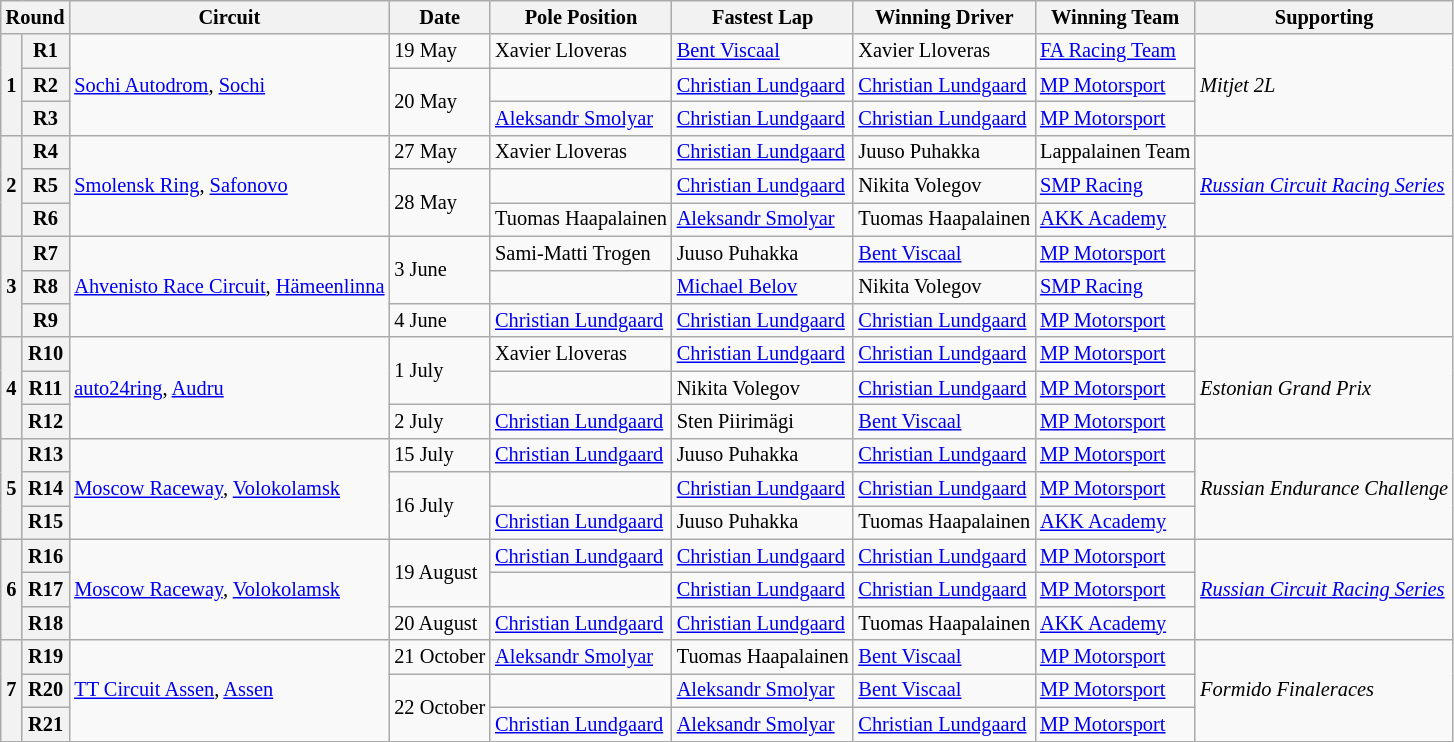<table class="wikitable" style="font-size: 85%">
<tr>
<th colspan=2>Round</th>
<th>Circuit</th>
<th>Date</th>
<th>Pole Position</th>
<th>Fastest Lap</th>
<th>Winning Driver</th>
<th>Winning Team</th>
<th>Supporting</th>
</tr>
<tr>
<th rowspan=3>1</th>
<th>R1</th>
<td rowspan=3> <a href='#'>Sochi Autodrom</a>, <a href='#'>Sochi</a></td>
<td>19 May</td>
<td> Xavier Lloveras</td>
<td> <a href='#'>Bent Viscaal</a></td>
<td> Xavier Lloveras</td>
<td> <a href='#'>FA Racing Team</a></td>
<td rowspan=3><em>Mitjet 2L</em></td>
</tr>
<tr>
<th>R2</th>
<td rowspan=2>20 May</td>
<td></td>
<td> <a href='#'>Christian Lundgaard</a></td>
<td> <a href='#'>Christian Lundgaard</a></td>
<td> <a href='#'>MP Motorsport</a></td>
</tr>
<tr>
<th>R3</th>
<td> <a href='#'>Aleksandr Smolyar</a></td>
<td> <a href='#'>Christian Lundgaard</a></td>
<td> <a href='#'>Christian Lundgaard</a></td>
<td> <a href='#'>MP Motorsport</a></td>
</tr>
<tr>
<th rowspan=3>2</th>
<th>R4</th>
<td rowspan=3> <a href='#'>Smolensk Ring</a>, <a href='#'>Safonovo</a></td>
<td>27 May</td>
<td> Xavier Lloveras</td>
<td> <a href='#'>Christian Lundgaard</a></td>
<td> Juuso Puhakka</td>
<td nowrap> Lappalainen Team</td>
<td rowspan=3><em><a href='#'>Russian Circuit Racing Series</a></em></td>
</tr>
<tr>
<th>R5</th>
<td rowspan=2>28 May</td>
<td></td>
<td> <a href='#'>Christian Lundgaard</a></td>
<td> Nikita Volegov</td>
<td> <a href='#'>SMP Racing</a></td>
</tr>
<tr>
<th>R6</th>
<td nowrap> Tuomas Haapalainen</td>
<td> <a href='#'>Aleksandr Smolyar</a></td>
<td nowrap> Tuomas Haapalainen</td>
<td> <a href='#'>AKK Academy</a></td>
</tr>
<tr>
<th rowspan=3>3</th>
<th>R7</th>
<td rowspan=3 nowrap> <a href='#'>Ahvenisto Race Circuit</a>, <a href='#'>Hämeenlinna</a></td>
<td rowspan=2>3 June</td>
<td> Sami-Matti Trogen</td>
<td> Juuso Puhakka</td>
<td> <a href='#'>Bent Viscaal</a></td>
<td> <a href='#'>MP Motorsport</a></td>
<td rowspan=3></td>
</tr>
<tr>
<th>R8</th>
<td></td>
<td> <a href='#'>Michael Belov</a></td>
<td> Nikita Volegov</td>
<td> <a href='#'>SMP Racing</a></td>
</tr>
<tr>
<th>R9</th>
<td>4 June</td>
<td nowrap> <a href='#'>Christian Lundgaard</a></td>
<td nowrap> <a href='#'>Christian Lundgaard</a></td>
<td nowrap> <a href='#'>Christian Lundgaard</a></td>
<td nowrap> <a href='#'>MP Motorsport</a></td>
</tr>
<tr>
<th rowspan=3>4</th>
<th>R10</th>
<td rowspan=3> <a href='#'>auto24ring</a>, <a href='#'>Audru</a></td>
<td rowspan=2>1 July</td>
<td> Xavier Lloveras</td>
<td> <a href='#'>Christian Lundgaard</a></td>
<td> <a href='#'>Christian Lundgaard</a></td>
<td> <a href='#'>MP Motorsport</a></td>
<td rowspan=3><em>Estonian Grand Prix</em></td>
</tr>
<tr>
<th>R11</th>
<td></td>
<td> Nikita Volegov</td>
<td> <a href='#'>Christian Lundgaard</a></td>
<td> <a href='#'>MP Motorsport</a></td>
</tr>
<tr>
<th>R12</th>
<td>2 July</td>
<td> <a href='#'>Christian Lundgaard</a></td>
<td> Sten Piirimägi</td>
<td> <a href='#'>Bent Viscaal</a></td>
<td> <a href='#'>MP Motorsport</a></td>
</tr>
<tr>
<th rowspan=3>5</th>
<th>R13</th>
<td rowspan=3> <a href='#'>Moscow Raceway</a>, <a href='#'>Volokolamsk</a></td>
<td>15 July</td>
<td> <a href='#'>Christian Lundgaard</a></td>
<td> Juuso Puhakka</td>
<td> <a href='#'>Christian Lundgaard</a></td>
<td> <a href='#'>MP Motorsport</a></td>
<td rowspan=3 nowrap><em>Russian Endurance Challenge</em></td>
</tr>
<tr>
<th>R14</th>
<td rowspan=2>16 July</td>
<td></td>
<td> <a href='#'>Christian Lundgaard</a></td>
<td> <a href='#'>Christian Lundgaard</a></td>
<td> <a href='#'>MP Motorsport</a></td>
</tr>
<tr>
<th>R15</th>
<td> <a href='#'>Christian Lundgaard</a></td>
<td> Juuso Puhakka</td>
<td> Tuomas Haapalainen</td>
<td> <a href='#'>AKK Academy</a></td>
</tr>
<tr>
<th rowspan=3>6</th>
<th>R16</th>
<td rowspan=3> <a href='#'>Moscow Raceway</a>, <a href='#'>Volokolamsk</a></td>
<td rowspan=2>19 August</td>
<td> <a href='#'>Christian Lundgaard</a></td>
<td> <a href='#'>Christian Lundgaard</a></td>
<td> <a href='#'>Christian Lundgaard</a></td>
<td> <a href='#'>MP Motorsport</a></td>
<td rowspan=3 nowrap><em><a href='#'>Russian Circuit Racing Series</a></em></td>
</tr>
<tr>
<th>R17</th>
<td></td>
<td> <a href='#'>Christian Lundgaard</a></td>
<td> <a href='#'>Christian Lundgaard</a></td>
<td> <a href='#'>MP Motorsport</a></td>
</tr>
<tr>
<th>R18</th>
<td>20 August</td>
<td> <a href='#'>Christian Lundgaard</a></td>
<td> <a href='#'>Christian Lundgaard</a></td>
<td nowrap> Tuomas Haapalainen</td>
<td> <a href='#'>AKK Academy</a></td>
</tr>
<tr>
<th rowspan=3>7</th>
<th>R19</th>
<td rowspan=3> <a href='#'>TT Circuit Assen</a>, <a href='#'>Assen</a></td>
<td>21 October</td>
<td> <a href='#'>Aleksandr Smolyar</a></td>
<td nowrap> Tuomas Haapalainen</td>
<td> <a href='#'>Bent Viscaal</a></td>
<td> <a href='#'>MP Motorsport</a></td>
<td rowspan=3><em>Formido Finaleraces</em></td>
</tr>
<tr>
<th>R20</th>
<td rowspan=2 nowrap>22 October</td>
<td></td>
<td> <a href='#'>Aleksandr Smolyar</a></td>
<td> <a href='#'>Bent Viscaal</a></td>
<td> <a href='#'>MP Motorsport</a></td>
</tr>
<tr>
<th>R21</th>
<td> <a href='#'>Christian Lundgaard</a></td>
<td> <a href='#'>Aleksandr Smolyar</a></td>
<td> <a href='#'>Christian Lundgaard</a></td>
<td> <a href='#'>MP Motorsport</a></td>
</tr>
</table>
